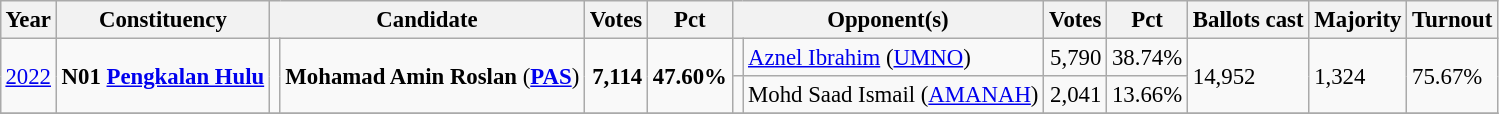<table class="wikitable" style="margin:0.5em ; font-size:95%">
<tr>
<th>Year</th>
<th>Constituency</th>
<th colspan=2>Candidate</th>
<th>Votes</th>
<th>Pct</th>
<th colspan=2>Opponent(s)</th>
<th>Votes</th>
<th>Pct</th>
<th>Ballots cast</th>
<th>Majority</th>
<th>Turnout</th>
</tr>
<tr>
<td rowspan=2><a href='#'>2022</a></td>
<td rowspan=2><strong>N01 <a href='#'>Pengkalan Hulu</a></strong></td>
<td rowspan=2 bgcolor=></td>
<td rowspan=2><strong>Mohamad Amin Roslan</strong> (<a href='#'><strong>PAS</strong></a>)</td>
<td rowspan=2 align=right><strong>7,114</strong></td>
<td rowspan=2><strong>47.60%</strong></td>
<td></td>
<td><a href='#'>Aznel Ibrahim</a> (<a href='#'>UMNO</a>)</td>
<td align=right>5,790</td>
<td>38.74%</td>
<td rowspan=2>14,952</td>
<td rowspan=2>1,324</td>
<td rowspan=2>75.67%</td>
</tr>
<tr>
<td></td>
<td>Mohd Saad Ismail (<a href='#'>AMANAH</a>)</td>
<td align=right>2,041</td>
<td>13.66%</td>
</tr>
<tr>
</tr>
</table>
